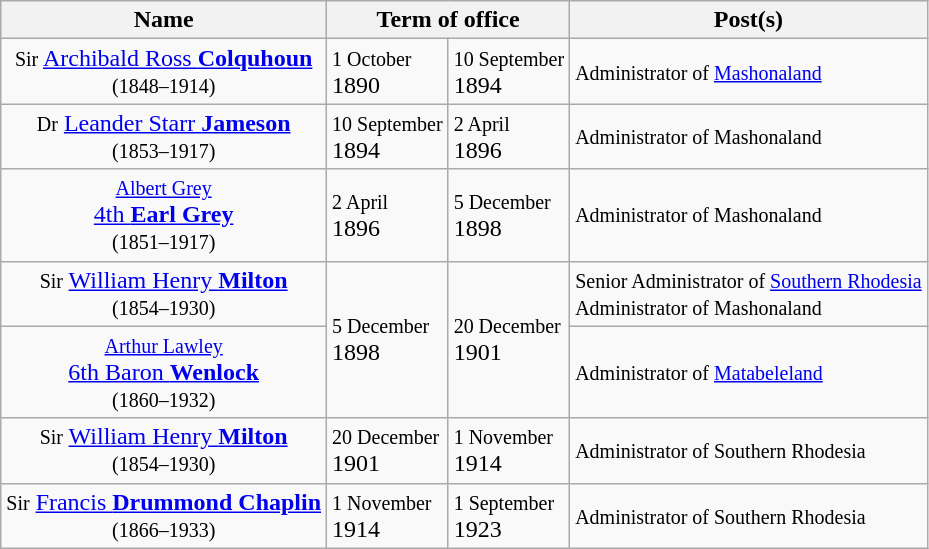<table class="wikitable plainrowheaders">
<tr>
<th scope="col">Name</th>
<th scope="col" colspan="2">Term of office</th>
<th scope="col">Post(s)</th>
</tr>
<tr>
<td scope="row" align="center"><small>Sir</small> <a href='#'>Archibald Ross <strong>Colquhoun</strong></a><br><small>(1848–1914)</small></td>
<td><small>1 October</small><br>1890</td>
<td><small>10 September</small><br>1894</td>
<td><small>Administrator of <a href='#'>Mashonaland</a></small></td>
</tr>
<tr>
<td scope="row" align="center"><small>Dr</small> <a href='#'>Leander Starr <strong>Jameson</strong></a><br><small>(1853–1917)</small></td>
<td><small>10 September</small><br>1894</td>
<td><small>2 April</small><br>1896</td>
<td><small>Administrator of Mashonaland</small></td>
</tr>
<tr>
<td scope="row" align="center"><a href='#'><small>Albert Grey</small><br>4th <strong>Earl Grey</strong></a><br><small>(1851–1917)</small></td>
<td><small>2 April</small><br>1896</td>
<td><small>5 December</small><br>1898</td>
<td><small>Administrator of Mashonaland</small></td>
</tr>
<tr>
<td scope="row" align="center"><small>Sir</small> <a href='#'>William Henry <strong>Milton</strong></a><br><small>(1854–1930)</small></td>
<td rowspan=2><small>5 December</small><br>1898</td>
<td rowspan=2><small>20 December</small><br>1901</td>
<td><small>Senior Administrator of <a href='#'>Southern Rhodesia</a><br>Administrator of Mashonaland</small></td>
</tr>
<tr>
<td scope="row" align="center"><a href='#'><small>Arthur Lawley</small><br>6th Baron <strong>Wenlock</strong></a><br><small>(1860–1932)</small></td>
<td><small>Administrator of <a href='#'>Matabeleland</a></small></td>
</tr>
<tr>
<td scope="row" align="center"><small>Sir</small> <a href='#'>William Henry <strong>Milton</strong></a><br><small>(1854–1930)</small></td>
<td><small>20 December</small><br>1901</td>
<td><small>1 November</small><br>1914</td>
<td><small>Administrator of Southern Rhodesia</small></td>
</tr>
<tr>
<td scope="row" align="center"><small>Sir</small> <a href='#'>Francis <strong>Drummond Chaplin</strong></a><br><small>(1866–1933)</small></td>
<td><small>1 November</small><br>1914</td>
<td><small>1 September</small><br>1923</td>
<td><small>Administrator of Southern Rhodesia</small></td>
</tr>
</table>
